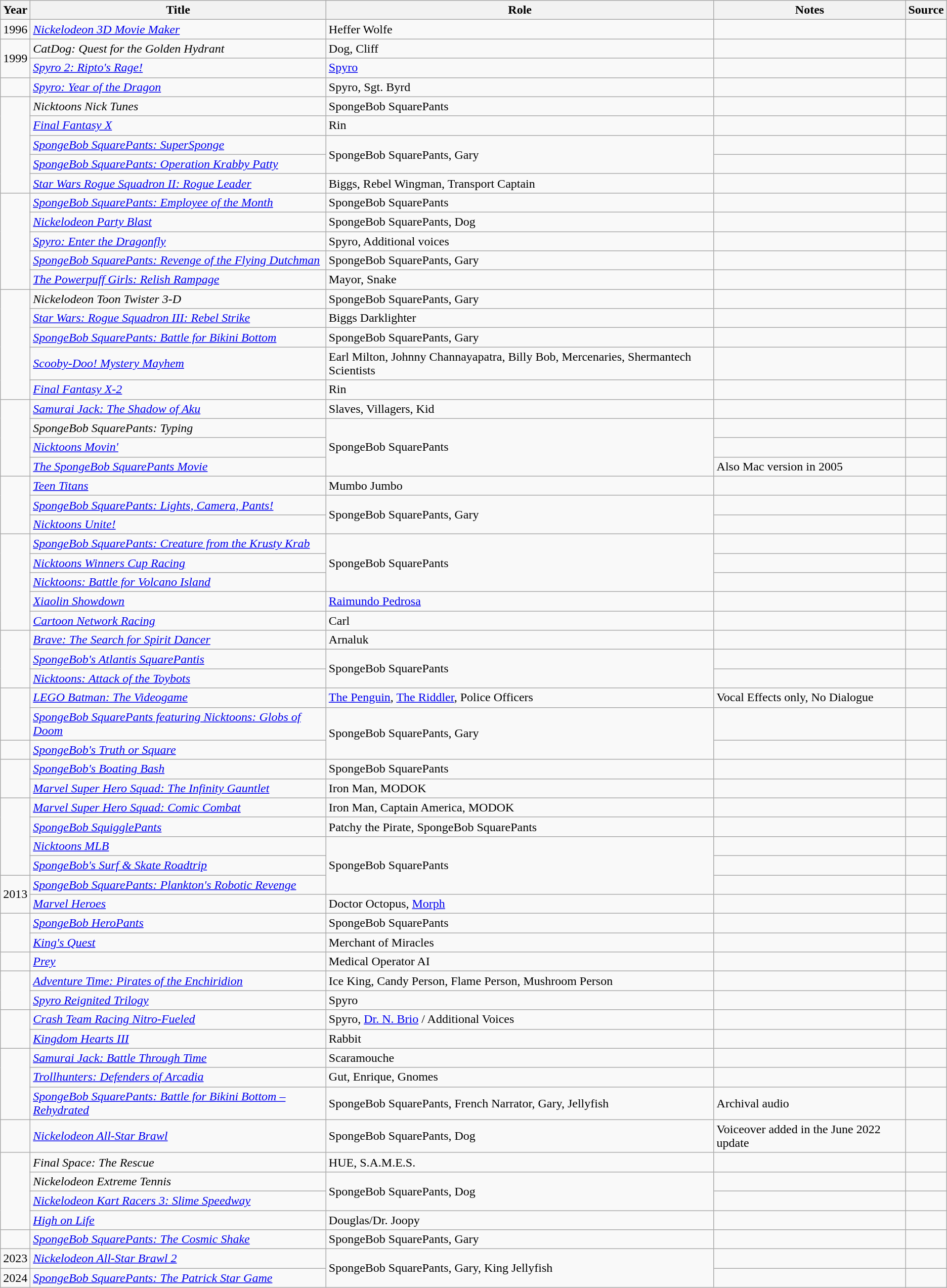<table class="wikitable sortable plainrowheaders">
<tr>
<th>Year </th>
<th>Title</th>
<th>Role </th>
<th class="unsortable">Notes</th>
<th class="unsortable">Source</th>
</tr>
<tr>
<td>1996</td>
<td><em><a href='#'>Nickelodeon 3D Movie Maker</a></em></td>
<td>Heffer Wolfe</td>
<td></td>
<td></td>
</tr>
<tr>
<td rowspan="2">1999</td>
<td><em>CatDog: Quest for the Golden Hydrant</em></td>
<td>Dog, Cliff</td>
<td></td>
<td></td>
</tr>
<tr>
<td><em><a href='#'>Spyro 2: Ripto's Rage!</a></em></td>
<td><a href='#'>Spyro</a></td>
<td></td>
<td></td>
</tr>
<tr>
<td></td>
<td><em><a href='#'>Spyro: Year of the Dragon</a></em></td>
<td>Spyro, Sgt. Byrd</td>
<td></td>
<td></td>
</tr>
<tr>
<td rowspan="5"></td>
<td><em>Nicktoons Nick Tunes</em></td>
<td>SpongeBob SquarePants</td>
<td></td>
<td></td>
</tr>
<tr>
<td><em><a href='#'>Final Fantasy X</a></em></td>
<td>Rin</td>
<td></td>
<td></td>
</tr>
<tr>
<td><em><a href='#'>SpongeBob SquarePants: SuperSponge</a></em></td>
<td rowspan="2">SpongeBob SquarePants, Gary</td>
<td></td>
<td></td>
</tr>
<tr>
<td><em><a href='#'>SpongeBob SquarePants: Operation Krabby Patty</a></em></td>
<td></td>
<td></td>
</tr>
<tr>
<td><em><a href='#'>Star Wars Rogue Squadron II: Rogue Leader</a></em></td>
<td>Biggs, Rebel Wingman, Transport Captain</td>
<td></td>
<td></td>
</tr>
<tr>
<td rowspan="5"></td>
<td><em><a href='#'>SpongeBob SquarePants: Employee of the Month</a></em></td>
<td>SpongeBob SquarePants</td>
<td></td>
<td></td>
</tr>
<tr>
<td><em><a href='#'>Nickelodeon Party Blast</a></em></td>
<td>SpongeBob SquarePants, Dog</td>
<td></td>
<td></td>
</tr>
<tr>
<td><em><a href='#'>Spyro: Enter the Dragonfly</a></em></td>
<td>Spyro, Additional voices</td>
<td></td>
<td></td>
</tr>
<tr>
<td><em><a href='#'>SpongeBob SquarePants: Revenge of the Flying Dutchman</a></em></td>
<td>SpongeBob SquarePants, Gary</td>
<td></td>
<td></td>
</tr>
<tr>
<td><em><a href='#'>The Powerpuff Girls: Relish Rampage</a></em></td>
<td>Mayor, Snake</td>
<td></td>
<td></td>
</tr>
<tr>
<td rowspan="5"></td>
<td><em>Nickelodeon Toon Twister 3-D</em></td>
<td>SpongeBob SquarePants, Gary</td>
<td></td>
<td></td>
</tr>
<tr>
<td><em><a href='#'>Star Wars: Rogue Squadron III: Rebel Strike</a></em></td>
<td>Biggs Darklighter</td>
<td></td>
<td></td>
</tr>
<tr>
<td><em><a href='#'>SpongeBob SquarePants: Battle for Bikini Bottom</a></em></td>
<td>SpongeBob SquarePants, Gary</td>
<td></td>
<td></td>
</tr>
<tr>
<td><em><a href='#'>Scooby-Doo! Mystery Mayhem</a></em></td>
<td>Earl Milton, Johnny Channayapatra, Billy Bob, Mercenaries, Shermantech Scientists</td>
<td></td>
<td></td>
</tr>
<tr>
<td><em><a href='#'>Final Fantasy X-2</a></em></td>
<td>Rin</td>
<td></td>
<td></td>
</tr>
<tr>
<td rowspan="4"></td>
<td><em><a href='#'>Samurai Jack: The Shadow of Aku</a></em></td>
<td>Slaves, Villagers, Kid</td>
<td></td>
<td></td>
</tr>
<tr>
<td><em>SpongeBob SquarePants: Typing</em></td>
<td Rowspan="3">SpongeBob SquarePants</td>
<td></td>
<td></td>
</tr>
<tr>
<td><em><a href='#'>Nicktoons Movin'</a></em></td>
<td></td>
<td></td>
</tr>
<tr>
<td><em><a href='#'>The SpongeBob SquarePants Movie</a></em></td>
<td>Also Mac version in 2005</td>
<td></td>
</tr>
<tr>
<td rowspan="3"></td>
<td><em><a href='#'>Teen Titans</a></em></td>
<td>Mumbo Jumbo</td>
<td></td>
<td></td>
</tr>
<tr>
<td><em><a href='#'>SpongeBob SquarePants: Lights, Camera, Pants!</a></em></td>
<td Rowspan="2">SpongeBob SquarePants, Gary</td>
<td></td>
<td></td>
</tr>
<tr>
<td><em><a href='#'>Nicktoons Unite!</a></em></td>
<td></td>
<td></td>
</tr>
<tr>
<td rowspan="5"></td>
<td><em><a href='#'>SpongeBob SquarePants: Creature from the Krusty Krab</a></em></td>
<td rowspan="3">SpongeBob SquarePants</td>
<td></td>
<td></td>
</tr>
<tr>
<td><em><a href='#'>Nicktoons Winners Cup Racing</a></em></td>
<td></td>
<td></td>
</tr>
<tr>
<td><em><a href='#'>Nicktoons: Battle for Volcano Island</a></em></td>
<td></td>
<td></td>
</tr>
<tr>
<td><em><a href='#'>Xiaolin Showdown</a></em></td>
<td><a href='#'>Raimundo Pedrosa</a></td>
<td></td>
<td></td>
</tr>
<tr>
<td><em><a href='#'>Cartoon Network Racing</a></em></td>
<td>Carl</td>
<td></td>
<td></td>
</tr>
<tr>
<td rowspan="3"></td>
<td><em><a href='#'>Brave: The Search for Spirit Dancer</a></em></td>
<td>Arnaluk</td>
<td></td>
<td></td>
</tr>
<tr>
<td><em><a href='#'>SpongeBob's Atlantis SquarePantis</a></em></td>
<td rowspan="2">SpongeBob SquarePants</td>
<td></td>
<td></td>
</tr>
<tr>
<td><em><a href='#'>Nicktoons: Attack of the Toybots</a></em></td>
<td></td>
<td></td>
</tr>
<tr>
<td rowspan="2"></td>
<td><em><a href='#'>LEGO Batman: The Videogame</a></em></td>
<td><a href='#'>The Penguin</a>, <a href='#'>The Riddler</a>, Police Officers</td>
<td>Vocal Effects only, No Dialogue</td>
<td></td>
</tr>
<tr>
<td><em><a href='#'>SpongeBob SquarePants featuring Nicktoons: Globs of Doom</a></em></td>
<td rowspan="2">SpongeBob SquarePants, Gary</td>
<td></td>
<td></td>
</tr>
<tr>
<td></td>
<td><em><a href='#'>SpongeBob's Truth or Square</a></em></td>
<td></td>
<td></td>
</tr>
<tr>
<td rowspan="2"></td>
<td><em><a href='#'>SpongeBob's Boating Bash</a></em></td>
<td>SpongeBob SquarePants</td>
<td></td>
<td></td>
</tr>
<tr>
<td><em><a href='#'>Marvel Super Hero Squad: The Infinity Gauntlet</a></em></td>
<td>Iron Man, MODOK</td>
<td></td>
<td></td>
</tr>
<tr>
<td rowspan="4"></td>
<td><em><a href='#'>Marvel Super Hero Squad: Comic Combat</a></em></td>
<td>Iron Man, Captain America, MODOK</td>
<td></td>
<td></td>
</tr>
<tr>
<td><em><a href='#'>SpongeBob SquigglePants</a></em></td>
<td>Patchy the Pirate, SpongeBob SquarePants</td>
<td></td>
<td></td>
</tr>
<tr>
<td><em><a href='#'>Nicktoons MLB</a></em></td>
<td rowspan="3">SpongeBob SquarePants</td>
<td></td>
<td></td>
</tr>
<tr>
<td><em><a href='#'>SpongeBob's Surf & Skate Roadtrip</a></em></td>
<td></td>
<td></td>
</tr>
<tr>
<td rowspan="2">2013</td>
<td><em><a href='#'>SpongeBob SquarePants: Plankton's Robotic Revenge</a></em></td>
<td></td>
<td></td>
</tr>
<tr>
<td><em><a href='#'>Marvel Heroes</a></em></td>
<td>Doctor Octopus, <a href='#'>Morph</a></td>
<td></td>
<td></td>
</tr>
<tr>
<td rowspan="2"></td>
<td><em><a href='#'>SpongeBob HeroPants</a></em></td>
<td>SpongeBob SquarePants</td>
<td></td>
<td></td>
</tr>
<tr>
<td><em><a href='#'>King's Quest</a></em></td>
<td>Merchant of Miracles</td>
<td></td>
<td></td>
</tr>
<tr>
<td></td>
<td><em><a href='#'>Prey</a></em></td>
<td>Medical Operator AI</td>
<td></td>
<td></td>
</tr>
<tr>
<td rowspan="2"></td>
<td><em><a href='#'>Adventure Time: Pirates of the Enchiridion</a></em></td>
<td>Ice King, Candy Person, Flame Person, Mushroom Person</td>
<td></td>
<td></td>
</tr>
<tr>
<td><em><a href='#'>Spyro Reignited Trilogy</a></em></td>
<td>Spyro</td>
<td></td>
<td></td>
</tr>
<tr>
<td rowspan="2"></td>
<td><em><a href='#'>Crash Team Racing Nitro-Fueled</a></em></td>
<td>Spyro, <a href='#'>Dr. N. Brio</a> / Additional Voices</td>
<td></td>
<td></td>
</tr>
<tr>
<td><em><a href='#'>Kingdom Hearts III</a></em></td>
<td>Rabbit</td>
<td></td>
<td></td>
</tr>
<tr>
<td rowspan="3"></td>
<td><em><a href='#'>Samurai Jack: Battle Through Time</a></em></td>
<td>Scaramouche</td>
<td></td>
<td></td>
</tr>
<tr>
<td><em><a href='#'>Trollhunters: Defenders of Arcadia</a></em></td>
<td>Gut, Enrique, Gnomes</td>
<td></td>
<td></td>
</tr>
<tr>
<td><em><a href='#'>SpongeBob SquarePants: Battle for Bikini Bottom – Rehydrated</a></em></td>
<td>SpongeBob SquarePants, French Narrator, Gary, Jellyfish</td>
<td>Archival audio</td>
<td></td>
</tr>
<tr>
<td></td>
<td><em><a href='#'>Nickelodeon All-Star Brawl</a></em></td>
<td>SpongeBob SquarePants, Dog</td>
<td>Voiceover added in the June 2022 update</td>
<td></td>
</tr>
<tr>
<td rowspan="4"></td>
<td><em>Final Space: The Rescue</em></td>
<td>HUE, S.A.M.E.S.</td>
<td></td>
<td></td>
</tr>
<tr>
<td><em>Nickelodeon Extreme Tennis</em></td>
<td rowspan="2">SpongeBob SquarePants, Dog</td>
<td></td>
<td></td>
</tr>
<tr>
<td><em><a href='#'>Nickelodeon Kart Racers 3: Slime Speedway</a></em></td>
<td></td>
<td></td>
</tr>
<tr>
<td><em><a href='#'>High on Life</a></em></td>
<td>Douglas/Dr. Joopy</td>
<td></td>
<td></td>
</tr>
<tr>
<td></td>
<td><em><a href='#'>SpongeBob SquarePants: The Cosmic Shake</a></em></td>
<td>SpongeBob SquarePants, Gary</td>
<td></td>
<td></td>
</tr>
<tr>
<td>2023</td>
<td><em><a href='#'>Nickelodeon All-Star Brawl 2</a></em></td>
<td rowspan="2">SpongeBob SquarePants, Gary, King Jellyfish</td>
<td></td>
<td></td>
</tr>
<tr>
<td>2024</td>
<td><em><a href='#'>SpongeBob SquarePants: The Patrick Star Game</a></em></td>
<td></td>
<td></td>
</tr>
</table>
